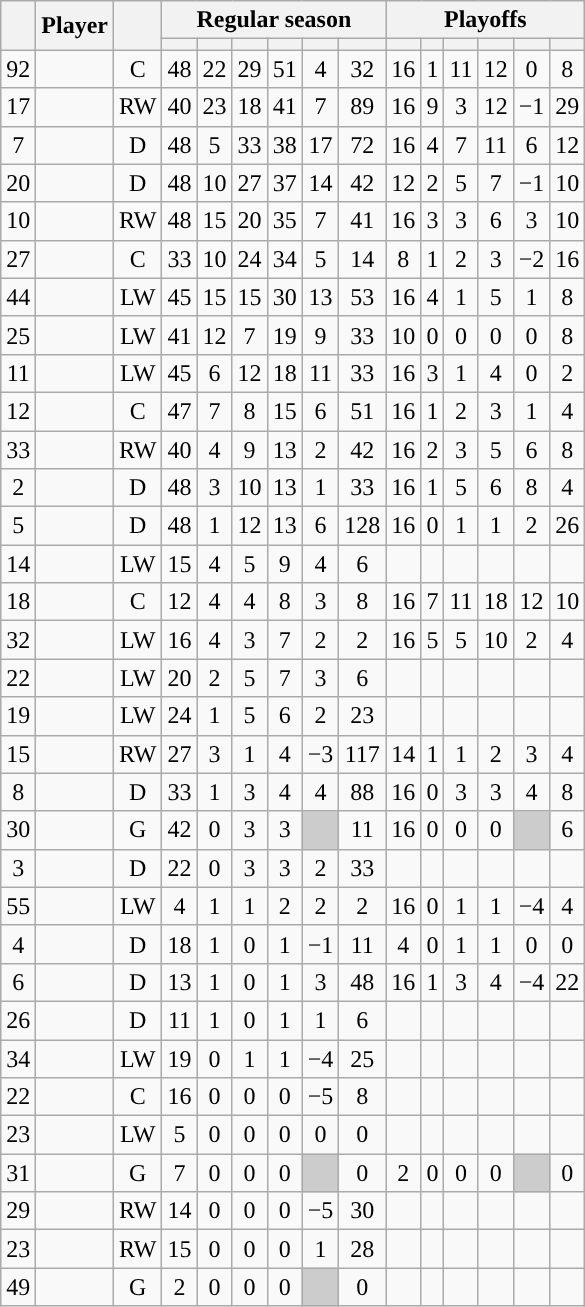<table class="wikitable sortable plainrowheaders" style="text-align:center;">
<tr>
<th scope="col" data-sort-type="number" rowspan="2"></th>
<th scope="col" rowspan="2">Player</th>
<th scope="col" rowspan="2"></th>
<th scope=colgroup colspan=6>Regular season</th>
<th scope=colgroup colspan=6>Playoffs</th>
</tr>
<tr>
<th scope="col" data-sort-type="number"></th>
<th scope="col" data-sort-type="number"></th>
<th scope="col" data-sort-type="number"></th>
<th scope="col" data-sort-type="number"></th>
<th scope="col" data-sort-type="number"></th>
<th scope="col" data-sort-type="number"></th>
<th scope="col" data-sort-type="number"></th>
<th scope="col" data-sort-type="number"></th>
<th scope="col" data-sort-type="number"></th>
<th scope="col" data-sort-type="number"></th>
<th scope="col" data-sort-type="number"></th>
<th scope="col" data-sort-type="number"></th>
</tr>
<tr>
<td scope="row">92</td>
<td align="left"></td>
<td>C</td>
<td>48</td>
<td>22</td>
<td>29</td>
<td>51</td>
<td>4</td>
<td>32</td>
<td>16</td>
<td>1</td>
<td>11</td>
<td>12</td>
<td>0</td>
<td>8</td>
</tr>
<tr>
<td scope="row">17</td>
<td align="left"></td>
<td>RW</td>
<td>40</td>
<td>23</td>
<td>18</td>
<td>41</td>
<td>7</td>
<td>89</td>
<td>16</td>
<td>9</td>
<td>3</td>
<td>12</td>
<td>−1</td>
<td>29</td>
</tr>
<tr>
<td scope="row">7</td>
<td align="left"></td>
<td>D</td>
<td>48</td>
<td>5</td>
<td>33</td>
<td>38</td>
<td>17</td>
<td>72</td>
<td>16</td>
<td>4</td>
<td>7</td>
<td>11</td>
<td>6</td>
<td>12</td>
</tr>
<tr>
<td scope="row">20</td>
<td align="left"></td>
<td>D</td>
<td>48</td>
<td>10</td>
<td>27</td>
<td>37</td>
<td>14</td>
<td>42</td>
<td>12</td>
<td>2</td>
<td>5</td>
<td>7</td>
<td>−1</td>
<td>10</td>
</tr>
<tr>
<td scope="row">10</td>
<td align="left"></td>
<td>RW</td>
<td>48</td>
<td>15</td>
<td>20</td>
<td>35</td>
<td>7</td>
<td>41</td>
<td>16</td>
<td>3</td>
<td>3</td>
<td>6</td>
<td>3</td>
<td>10</td>
</tr>
<tr>
<td scope="row">27</td>
<td align="left"></td>
<td>C</td>
<td>33</td>
<td>10</td>
<td>24</td>
<td>34</td>
<td>5</td>
<td>14</td>
<td>8</td>
<td>1</td>
<td>2</td>
<td>3</td>
<td>−2</td>
<td>16</td>
</tr>
<tr>
<td scope="row">44</td>
<td align="left"></td>
<td>LW</td>
<td>45</td>
<td>15</td>
<td>15</td>
<td>30</td>
<td>13</td>
<td>53</td>
<td>16</td>
<td>4</td>
<td>1</td>
<td>5</td>
<td>1</td>
<td>8</td>
</tr>
<tr>
<td scope="row">25</td>
<td align="left"></td>
<td>LW</td>
<td>41</td>
<td>12</td>
<td>7</td>
<td>19</td>
<td>9</td>
<td>33</td>
<td>10</td>
<td>0</td>
<td>0</td>
<td>0</td>
<td>0</td>
<td>8</td>
</tr>
<tr>
<td scope="row">11</td>
<td align="left"></td>
<td>LW</td>
<td>45</td>
<td>6</td>
<td>12</td>
<td>18</td>
<td>11</td>
<td>33</td>
<td>16</td>
<td>3</td>
<td>1</td>
<td>4</td>
<td>0</td>
<td>2</td>
</tr>
<tr>
<td scope="row">12</td>
<td align="left"></td>
<td>C</td>
<td>47</td>
<td>7</td>
<td>8</td>
<td>15</td>
<td>6</td>
<td>51</td>
<td>16</td>
<td>1</td>
<td>2</td>
<td>3</td>
<td>1</td>
<td>4</td>
</tr>
<tr>
<td scope="row">33</td>
<td align="left"></td>
<td>RW</td>
<td>40</td>
<td>4</td>
<td>9</td>
<td>13</td>
<td>2</td>
<td>42</td>
<td>16</td>
<td>2</td>
<td>3</td>
<td>5</td>
<td>6</td>
<td>8</td>
</tr>
<tr>
<td scope="row">2</td>
<td align="left"></td>
<td>D</td>
<td>48</td>
<td>3</td>
<td>10</td>
<td>13</td>
<td>1</td>
<td>33</td>
<td>16</td>
<td>1</td>
<td>5</td>
<td>6</td>
<td>8</td>
<td>4</td>
</tr>
<tr>
<td scope="row">5</td>
<td align="left"></td>
<td>D</td>
<td>48</td>
<td>1</td>
<td>12</td>
<td>13</td>
<td>6</td>
<td>128</td>
<td>16</td>
<td>0</td>
<td>1</td>
<td>1</td>
<td>2</td>
<td>26</td>
</tr>
<tr>
<td scope="row">14</td>
<td align="left"></td>
<td>LW</td>
<td>15</td>
<td>4</td>
<td>5</td>
<td>9</td>
<td>4</td>
<td>6</td>
<td></td>
<td></td>
<td></td>
<td></td>
<td></td>
<td></td>
</tr>
<tr>
<td scope="row">18</td>
<td align="left"></td>
<td>C</td>
<td>12</td>
<td>4</td>
<td>4</td>
<td>8</td>
<td>3</td>
<td>8</td>
<td>16</td>
<td>7</td>
<td>11</td>
<td>18</td>
<td>12</td>
<td>10</td>
</tr>
<tr>
<td scope="row">32</td>
<td align="left"></td>
<td>LW</td>
<td>16</td>
<td>4</td>
<td>3</td>
<td>7</td>
<td>2</td>
<td>2</td>
<td>16</td>
<td>5</td>
<td>5</td>
<td>10</td>
<td>2</td>
<td>4</td>
</tr>
<tr>
<td scope="row">22</td>
<td align="left"></td>
<td>LW</td>
<td>20</td>
<td>2</td>
<td>5</td>
<td>7</td>
<td>3</td>
<td>6</td>
<td></td>
<td></td>
<td></td>
<td></td>
<td></td>
<td></td>
</tr>
<tr>
<td scope="row">19</td>
<td align="left"></td>
<td>LW</td>
<td>24</td>
<td>1</td>
<td>5</td>
<td>6</td>
<td>2</td>
<td>23</td>
<td></td>
<td></td>
<td></td>
<td></td>
<td></td>
<td></td>
</tr>
<tr>
<td scope="row">15</td>
<td align="left"></td>
<td>RW</td>
<td>27</td>
<td>3</td>
<td>1</td>
<td>4</td>
<td>−3</td>
<td>117</td>
<td>14</td>
<td>1</td>
<td>1</td>
<td>2</td>
<td>3</td>
<td>4</td>
</tr>
<tr>
<td scope="row">8</td>
<td align="left"></td>
<td>D</td>
<td>33</td>
<td>1</td>
<td>3</td>
<td>4</td>
<td>4</td>
<td>88</td>
<td>16</td>
<td>0</td>
<td>3</td>
<td>3</td>
<td>4</td>
<td>8</td>
</tr>
<tr>
<td scope="row">30</td>
<td align="left"></td>
<td>G</td>
<td>42</td>
<td>0</td>
<td>3</td>
<td>3</td>
<td style="background:#ccc"></td>
<td>11</td>
<td>16</td>
<td>0</td>
<td>0</td>
<td>0</td>
<td style="background:#ccc"></td>
<td>6</td>
</tr>
<tr>
<td scope="row">3</td>
<td align="left"></td>
<td>D</td>
<td>22</td>
<td>0</td>
<td>3</td>
<td>3</td>
<td>2</td>
<td>33</td>
<td></td>
<td></td>
<td></td>
<td></td>
<td></td>
<td></td>
</tr>
<tr>
<td scope="row">55</td>
<td align="left"></td>
<td>LW</td>
<td>4</td>
<td>1</td>
<td>1</td>
<td>2</td>
<td>2</td>
<td>2</td>
<td>16</td>
<td>0</td>
<td>1</td>
<td>1</td>
<td>−4</td>
<td>4</td>
</tr>
<tr>
<td scope="row">4</td>
<td align="left"></td>
<td>D</td>
<td>18</td>
<td>1</td>
<td>0</td>
<td>1</td>
<td>−1</td>
<td>11</td>
<td>4</td>
<td>0</td>
<td>1</td>
<td>1</td>
<td>0</td>
<td>0</td>
</tr>
<tr>
<td scope="row">6</td>
<td align="left"></td>
<td>D</td>
<td>13</td>
<td>1</td>
<td>0</td>
<td>1</td>
<td>3</td>
<td>48</td>
<td>16</td>
<td>1</td>
<td>3</td>
<td>4</td>
<td>−4</td>
<td>22</td>
</tr>
<tr>
<td scope="row">26</td>
<td align="left"></td>
<td>D</td>
<td>11</td>
<td>1</td>
<td>0</td>
<td>1</td>
<td>1</td>
<td>6</td>
<td></td>
<td></td>
<td></td>
<td></td>
<td></td>
<td></td>
</tr>
<tr>
<td scope="row">34</td>
<td align="left"></td>
<td>LW</td>
<td>19</td>
<td>0</td>
<td>1</td>
<td>1</td>
<td>−4</td>
<td>25</td>
<td></td>
<td></td>
<td></td>
<td></td>
<td></td>
<td></td>
</tr>
<tr>
<td scope="row">22</td>
<td align="left"></td>
<td>C</td>
<td>16</td>
<td>0</td>
<td>0</td>
<td>0</td>
<td>−5</td>
<td>8</td>
<td></td>
<td></td>
<td></td>
<td></td>
<td></td>
<td></td>
</tr>
<tr>
<td scope="row">23</td>
<td align="left"></td>
<td>LW</td>
<td>5</td>
<td>0</td>
<td>0</td>
<td>0</td>
<td>0</td>
<td>0</td>
<td></td>
<td></td>
<td></td>
<td></td>
<td></td>
<td></td>
</tr>
<tr>
<td scope="row">31</td>
<td align="left"></td>
<td>G</td>
<td>7</td>
<td>0</td>
<td>0</td>
<td>0</td>
<td style="background:#ccc"></td>
<td>0</td>
<td>2</td>
<td>0</td>
<td>0</td>
<td>0</td>
<td style="background:#ccc"></td>
<td>0</td>
</tr>
<tr>
<td scope="row">29</td>
<td align="left"></td>
<td>RW</td>
<td>14</td>
<td>0</td>
<td>0</td>
<td>0</td>
<td>−5</td>
<td>30</td>
<td></td>
<td></td>
<td></td>
<td></td>
<td></td>
<td></td>
</tr>
<tr>
<td scope="row">23</td>
<td align="left"></td>
<td>RW</td>
<td>15</td>
<td>0</td>
<td>0</td>
<td>0</td>
<td>1</td>
<td>28</td>
<td></td>
<td></td>
<td></td>
<td></td>
<td></td>
<td></td>
</tr>
<tr>
<td scope="row">49</td>
<td align="left"></td>
<td>G</td>
<td>2</td>
<td>0</td>
<td>0</td>
<td>0</td>
<td style="background:#ccc"></td>
<td>0</td>
<td></td>
<td></td>
<td></td>
<td></td>
<td></td>
<td></td>
</tr>
</table>
